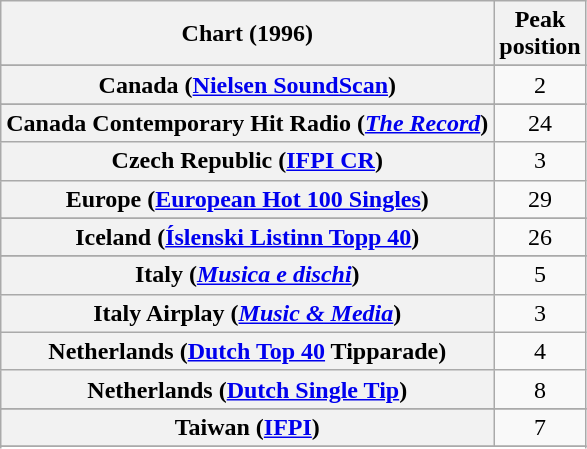<table class="wikitable sortable plainrowheaders" style="text-align:center">
<tr>
<th>Chart (1996)</th>
<th>Peak<br>position</th>
</tr>
<tr>
</tr>
<tr>
</tr>
<tr>
<th scope="row">Canada (<a href='#'>Nielsen SoundScan</a>)</th>
<td>2</td>
</tr>
<tr>
</tr>
<tr>
</tr>
<tr>
<th scope="row">Canada Contemporary Hit Radio (<em><a href='#'>The Record</a></em>)</th>
<td>24</td>
</tr>
<tr>
<th scope="row">Czech Republic (<a href='#'>IFPI CR</a>)</th>
<td>3</td>
</tr>
<tr>
<th scope="row">Europe (<a href='#'>European Hot 100 Singles</a>)</th>
<td>29</td>
</tr>
<tr>
</tr>
<tr>
</tr>
<tr>
</tr>
<tr>
<th scope="row">Iceland (<a href='#'>Íslenski Listinn Topp 40</a>)</th>
<td>26</td>
</tr>
<tr>
</tr>
<tr>
<th scope="row">Italy (<em><a href='#'>Musica e dischi</a></em>)</th>
<td>5</td>
</tr>
<tr>
<th scope="row">Italy Airplay (<em><a href='#'>Music & Media</a></em>)</th>
<td>3</td>
</tr>
<tr>
<th scope="row">Netherlands (<a href='#'>Dutch Top 40</a> Tipparade)</th>
<td>4</td>
</tr>
<tr>
<th scope="row">Netherlands (<a href='#'>Dutch Single Tip</a>)</th>
<td>8</td>
</tr>
<tr>
</tr>
<tr>
</tr>
<tr>
</tr>
<tr>
<th scope="row">Taiwan (<a href='#'>IFPI</a>)</th>
<td>7</td>
</tr>
<tr>
</tr>
<tr>
</tr>
<tr>
</tr>
<tr>
</tr>
<tr>
</tr>
</table>
